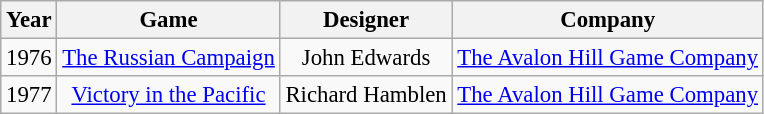<table class="wikitable" style="font-size: 95%">
<tr>
<th>Year</th>
<th>Game</th>
<th>Designer</th>
<th>Company</th>
</tr>
<tr align="center">
<td>1976</td>
<td><a href='#'>The Russian Campaign</a></td>
<td>John Edwards</td>
<td><a href='#'>The Avalon Hill Game Company</a></td>
</tr>
<tr align="center">
<td>1977</td>
<td><a href='#'>Victory in the Pacific</a></td>
<td>Richard Hamblen</td>
<td><a href='#'>The Avalon Hill Game Company</a></td>
</tr>
</table>
